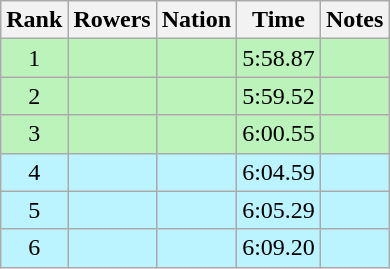<table class="wikitable sortable" style="text-align:center">
<tr>
<th>Rank</th>
<th>Rowers</th>
<th>Nation</th>
<th>Time</th>
<th>Notes</th>
</tr>
<tr bgcolor=bbf3bb>
<td>1</td>
<td align=left data-sort-value="McLaughlin, Jeffrey"></td>
<td align=left></td>
<td>5:58.87</td>
<td></td>
</tr>
<tr bgcolor=bbf3bb>
<td>2</td>
<td align=left data-sort-value="Janša, Milan"></td>
<td align=left></td>
<td>5:59.52</td>
<td></td>
</tr>
<tr bgcolor=bbf3bb>
<td>3</td>
<td align=left data-sort-value="Peters, Bart"></td>
<td align=left></td>
<td>6:00.55</td>
<td></td>
</tr>
<tr bgcolor=bbf3ff>
<td>4</td>
<td align=left data-sort-value="Cooper, Andrew"></td>
<td align=left></td>
<td>6:04.59</td>
<td></td>
</tr>
<tr bgcolor=bbf3ff>
<td>5</td>
<td align=left data-sort-value="Pitirimov, Viktor"></td>
<td align=left></td>
<td>6:05.29</td>
<td></td>
</tr>
<tr bgcolor=bbf3ff>
<td>6</td>
<td align=left data-sort-value="Telfer, Don"></td>
<td align=left></td>
<td>6:09.20</td>
<td></td>
</tr>
</table>
